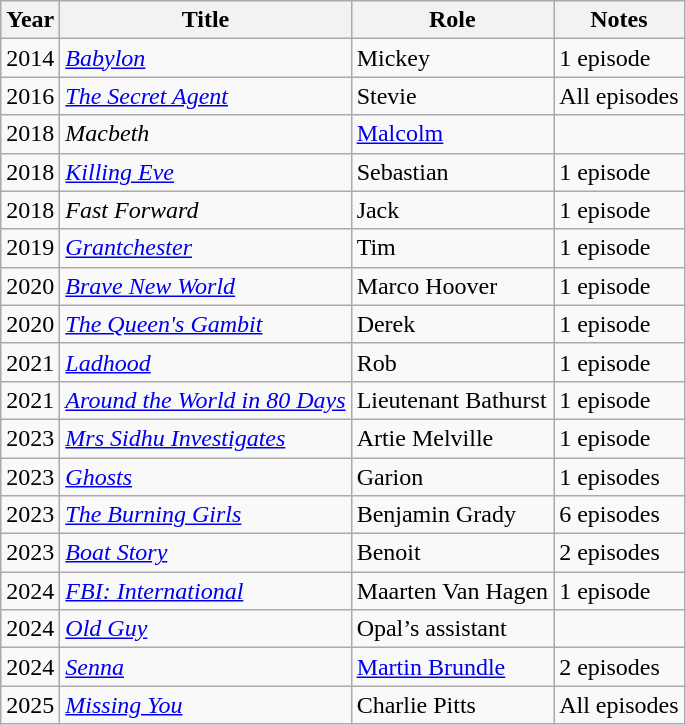<table class="wikitable sortable">
<tr>
<th>Year</th>
<th>Title</th>
<th>Role</th>
<th class="unsortable">Notes</th>
</tr>
<tr>
<td>2014</td>
<td><em><a href='#'> Babylon</a></em></td>
<td>Mickey</td>
<td>1 episode</td>
</tr>
<tr>
<td>2016</td>
<td><em><a href='#'> The Secret Agent</a></em></td>
<td>Stevie</td>
<td>All episodes</td>
</tr>
<tr>
<td>2018</td>
<td><em>Macbeth</em></td>
<td><a href='#'>Malcolm</a></td>
<td></td>
</tr>
<tr>
<td>2018</td>
<td><em><a href='#'>Killing Eve</a></em></td>
<td>Sebastian</td>
<td>1 episode</td>
</tr>
<tr>
<td>2018</td>
<td><em>Fast Forward</em></td>
<td>Jack</td>
<td>1 episode</td>
</tr>
<tr>
<td>2019</td>
<td><em><a href='#'>Grantchester</a></em></td>
<td>Tim</td>
<td>1 episode</td>
</tr>
<tr>
<td>2020</td>
<td><em><a href='#'> Brave New World</a></em></td>
<td>Marco Hoover</td>
<td>1 episode</td>
</tr>
<tr>
<td>2020</td>
<td><em><a href='#'>The Queen's Gambit</a></em></td>
<td>Derek</td>
<td>1 episode</td>
</tr>
<tr>
<td>2021</td>
<td><em><a href='#'>Ladhood</a></em></td>
<td>Rob</td>
<td>1 episode</td>
</tr>
<tr>
<td>2021</td>
<td><em><a href='#'>Around the World in 80 Days</a></em></td>
<td>Lieutenant Bathurst</td>
<td>1 episode</td>
</tr>
<tr>
<td>2023</td>
<td><em><a href='#'>Mrs Sidhu Investigates</a></em></td>
<td>Artie Melville</td>
<td>1 episode</td>
</tr>
<tr>
<td>2023</td>
<td><em><a href='#'>Ghosts</a></em></td>
<td>Garion</td>
<td>1 episodes</td>
</tr>
<tr>
<td>2023</td>
<td><em><a href='#'>The Burning Girls</a></em></td>
<td>Benjamin Grady</td>
<td>6 episodes</td>
</tr>
<tr>
<td>2023</td>
<td><em><a href='#'>Boat Story</a></em></td>
<td>Benoit</td>
<td>2 episodes</td>
</tr>
<tr>
<td>2024</td>
<td><em><a href='#'>FBI: International</a></em></td>
<td>Maarten Van Hagen</td>
<td>1 episode</td>
</tr>
<tr>
<td>2024</td>
<td><em><a href='#'>Old Guy</a></em></td>
<td>Opal’s assistant</td>
<td></td>
</tr>
<tr>
<td>2024</td>
<td><em><a href='#'>Senna</a></em></td>
<td><a href='#'>Martin Brundle</a></td>
<td>2 episodes</td>
</tr>
<tr>
<td>2025</td>
<td><em><a href='#'>Missing You</a></em></td>
<td>Charlie Pitts</td>
<td>All episodes</td>
</tr>
</table>
